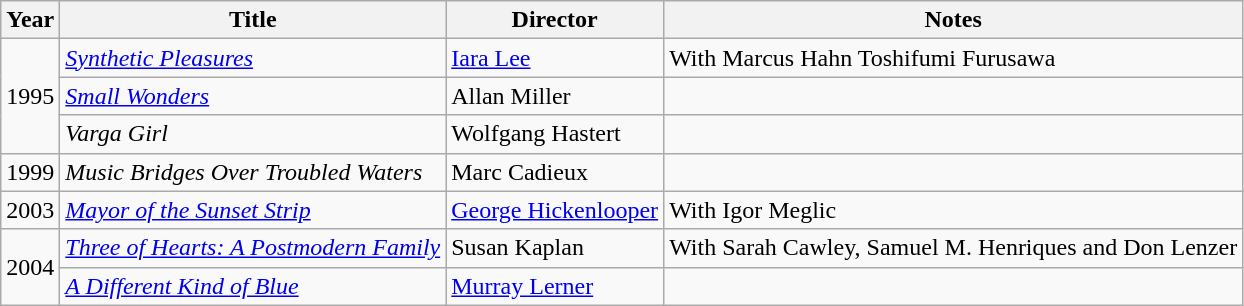<table class="wikitable">
<tr>
<th>Year</th>
<th>Title</th>
<th>Director</th>
<th>Notes</th>
</tr>
<tr>
<td rowspan=3>1995</td>
<td><em><a href='#'>Synthetic Pleasures</a></em></td>
<td><a href='#'>Iara Lee</a></td>
<td>With Marcus Hahn Toshifumi Furusawa</td>
</tr>
<tr>
<td><em><a href='#'>Small Wonders</a></em></td>
<td>Allan Miller</td>
<td></td>
</tr>
<tr>
<td><em>Varga Girl</em></td>
<td>Wolfgang Hastert</td>
<td></td>
</tr>
<tr>
<td>1999</td>
<td><em>Music Bridges Over Troubled Waters</em></td>
<td>Marc Cadieux</td>
<td></td>
</tr>
<tr>
<td>2003</td>
<td><em><a href='#'>Mayor of the Sunset Strip</a></em></td>
<td><a href='#'>George Hickenlooper</a></td>
<td>With Igor Meglic</td>
</tr>
<tr>
<td rowspan=2>2004</td>
<td><em><a href='#'>Three of Hearts: A Postmodern Family</a></em></td>
<td>Susan Kaplan</td>
<td>With Sarah Cawley, Samuel M. Henriques and Don Lenzer</td>
</tr>
<tr>
<td><em><a href='#'>A Different Kind of Blue</a></em></td>
<td><a href='#'>Murray Lerner</a></td>
<td></td>
</tr>
</table>
